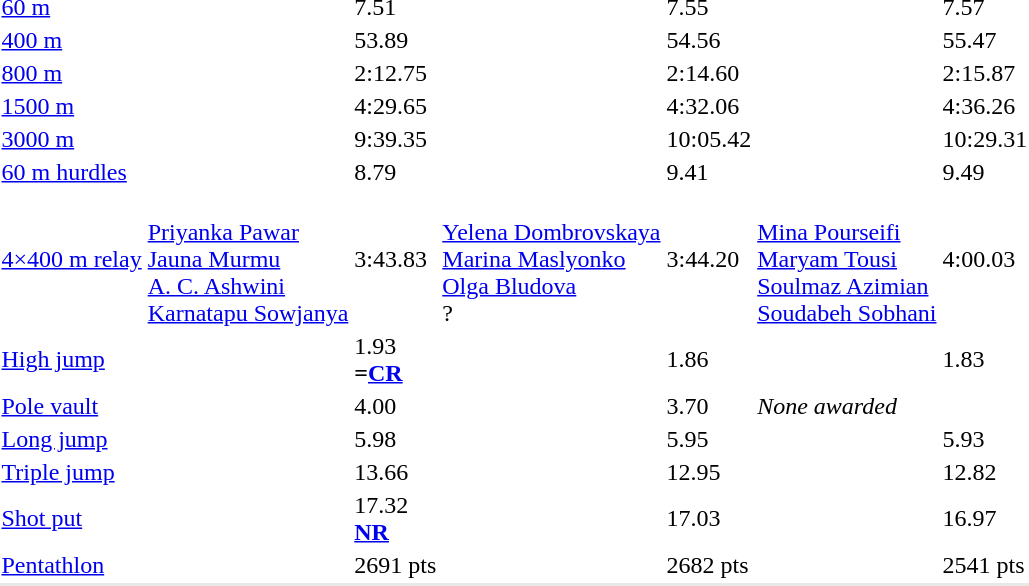<table>
<tr>
<td><a href='#'>60 m</a></td>
<td></td>
<td>7.51</td>
<td></td>
<td>7.55</td>
<td></td>
<td>7.57</td>
</tr>
<tr>
<td><a href='#'>400 m</a></td>
<td></td>
<td>53.89</td>
<td></td>
<td>54.56</td>
<td></td>
<td>55.47</td>
</tr>
<tr>
<td><a href='#'>800 m</a></td>
<td></td>
<td>2:12.75</td>
<td></td>
<td>2:14.60</td>
<td></td>
<td>2:15.87</td>
</tr>
<tr>
<td><a href='#'>1500 m</a></td>
<td></td>
<td>4:29.65</td>
<td></td>
<td>4:32.06</td>
<td></td>
<td>4:36.26</td>
</tr>
<tr>
<td><a href='#'>3000 m</a></td>
<td></td>
<td>9:39.35</td>
<td></td>
<td>10:05.42</td>
<td></td>
<td>10:29.31</td>
</tr>
<tr>
<td><a href='#'>60 m hurdles</a></td>
<td></td>
<td>8.79</td>
<td></td>
<td>9.41</td>
<td></td>
<td>9.49</td>
</tr>
<tr>
<td><a href='#'>4×400 m relay</a></td>
<td><br><a href='#'>Priyanka Pawar</a><br><a href='#'>Jauna Murmu</a><br><a href='#'>A. C. Ashwini</a><br><a href='#'>Karnatapu Sowjanya</a></td>
<td>3:43.83</td>
<td valign="top"><br><a href='#'>Yelena Dombrovskaya</a><br><a href='#'>Marina Maslyonko</a><br><a href='#'>Olga Bludova</a><br>?</td>
<td>3:44.20</td>
<td><br><a href='#'>Mina Pourseifi</a><br><a href='#'>Maryam Tousi</a><br><a href='#'>Soulmaz Azimian</a><br><a href='#'>Soudabeh Sobhani</a></td>
<td>4:00.03</td>
</tr>
<tr>
<td><a href='#'>High jump</a></td>
<td></td>
<td>1.93<br><strong>=<a href='#'>CR</a></strong></td>
<td></td>
<td>1.86</td>
<td></td>
<td>1.83</td>
</tr>
<tr>
<td><a href='#'>Pole vault</a></td>
<td></td>
<td>4.00</td>
<td></td>
<td>3.70</td>
<td><em>None awarded</em></td>
<td></td>
</tr>
<tr>
<td><a href='#'>Long jump</a></td>
<td></td>
<td>5.98</td>
<td></td>
<td>5.95</td>
<td></td>
<td>5.93</td>
</tr>
<tr>
<td><a href='#'>Triple jump</a></td>
<td></td>
<td>13.66</td>
<td></td>
<td>12.95</td>
<td></td>
<td>12.82</td>
</tr>
<tr>
<td><a href='#'>Shot put</a></td>
<td></td>
<td>17.32<br><strong><a href='#'>NR</a></strong></td>
<td></td>
<td>17.03</td>
<td></td>
<td>16.97</td>
</tr>
<tr>
<td><a href='#'>Pentathlon</a></td>
<td></td>
<td>2691 pts</td>
<td></td>
<td>2682 pts</td>
<td></td>
<td>2541 pts</td>
</tr>
<tr bgcolor= e8e8e8>
<td colspan=7></td>
</tr>
</table>
